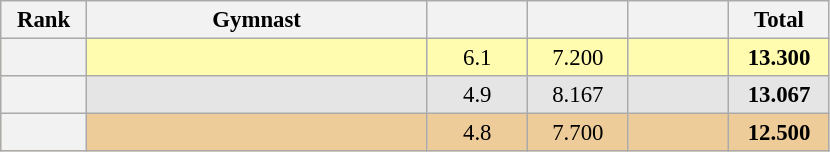<table class="wikitable sortable" style="text-align:center; font-size:95%">
<tr>
<th scope="col" style="width:50px;">Rank</th>
<th scope="col" style="width:220px;">Gymnast</th>
<th scope="col" style="width:60px;"></th>
<th scope="col" style="width:60px;"></th>
<th scope="col" style="width:60px;"></th>
<th scope="col" style="width:60px;">Total</th>
</tr>
<tr style="background:#fffcaf;">
<th scope=row style="text-align:center"></th>
<td style="text-align:left;"></td>
<td>6.1</td>
<td>7.200</td>
<td></td>
<td><strong>13.300</strong></td>
</tr>
<tr style="background:#e5e5e5;">
<th scope=row style="text-align:center"></th>
<td style="text-align:left;"></td>
<td>4.9</td>
<td>8.167</td>
<td></td>
<td><strong>13.067</strong></td>
</tr>
<tr style="background:#ec9;">
<th scope=row style="text-align:center"></th>
<td style="text-align:left;"></td>
<td>4.8</td>
<td>7.700</td>
<td></td>
<td><strong>12.500</strong></td>
</tr>
</table>
